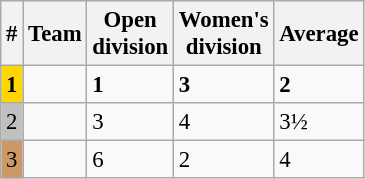<table class="wikitable" style="font-size: 95%;">
<tr>
<th>#</th>
<th>Team</th>
<th>Open<br>division</th>
<th>Women's<br>division</th>
<th>Average</th>
</tr>
<tr>
<td style="background:gold;"><strong>1</strong></td>
<td><strong></strong></td>
<td><strong>1</strong></td>
<td><strong>3</strong></td>
<td><strong>2</strong></td>
</tr>
<tr>
<td style="background:silver;">2</td>
<td></td>
<td>3</td>
<td>4</td>
<td>3½</td>
</tr>
<tr>
<td style="background:#cc9966;">3</td>
<td></td>
<td>6</td>
<td>2</td>
<td>4</td>
</tr>
</table>
